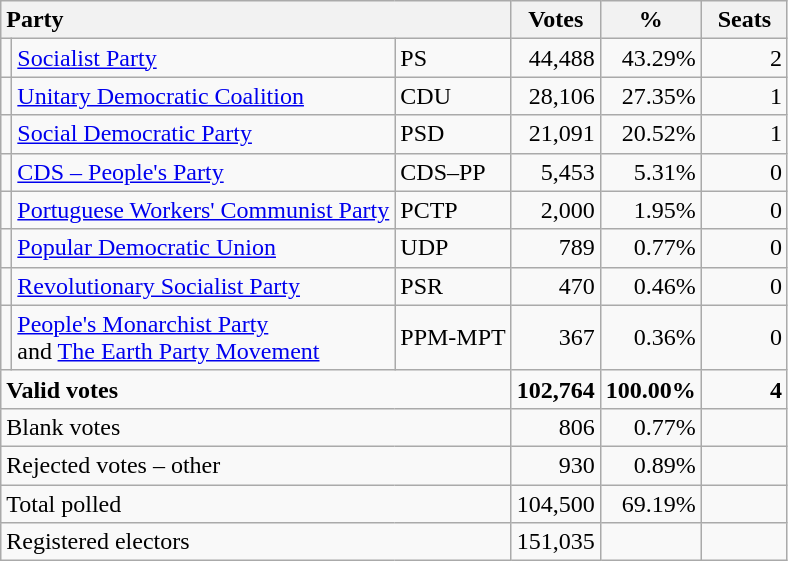<table class="wikitable" border="1" style="text-align:right;">
<tr>
<th style="text-align:left;" colspan=3>Party</th>
<th align=center width="50">Votes</th>
<th align=center width="50">%</th>
<th align=center width="50">Seats</th>
</tr>
<tr>
<td></td>
<td align=left><a href='#'>Socialist Party</a></td>
<td align=left>PS</td>
<td>44,488</td>
<td>43.29%</td>
<td>2</td>
</tr>
<tr>
<td></td>
<td align=left style="white-space: nowrap;"><a href='#'>Unitary Democratic Coalition</a></td>
<td align=left>CDU</td>
<td>28,106</td>
<td>27.35%</td>
<td>1</td>
</tr>
<tr>
<td></td>
<td align=left><a href='#'>Social Democratic Party</a></td>
<td align=left>PSD</td>
<td>21,091</td>
<td>20.52%</td>
<td>1</td>
</tr>
<tr>
<td></td>
<td align=left><a href='#'>CDS – People's Party</a></td>
<td align=left style="white-space: nowrap;">CDS–PP</td>
<td>5,453</td>
<td>5.31%</td>
<td>0</td>
</tr>
<tr>
<td></td>
<td align=left><a href='#'>Portuguese Workers' Communist Party</a></td>
<td align=left>PCTP</td>
<td>2,000</td>
<td>1.95%</td>
<td>0</td>
</tr>
<tr>
<td></td>
<td align=left><a href='#'>Popular Democratic Union</a></td>
<td align=left>UDP</td>
<td>789</td>
<td>0.77%</td>
<td>0</td>
</tr>
<tr>
<td></td>
<td align=left><a href='#'>Revolutionary Socialist Party</a></td>
<td align=left>PSR</td>
<td>470</td>
<td>0.46%</td>
<td>0</td>
</tr>
<tr>
<td></td>
<td align=left><a href='#'>People's Monarchist Party</a><br>and <a href='#'>The Earth Party Movement</a></td>
<td align=left>PPM-MPT</td>
<td>367</td>
<td>0.36%</td>
<td>0</td>
</tr>
<tr style="font-weight:bold">
<td align=left colspan=3>Valid votes</td>
<td>102,764</td>
<td>100.00%</td>
<td>4</td>
</tr>
<tr>
<td align=left colspan=3>Blank votes</td>
<td>806</td>
<td>0.77%</td>
<td></td>
</tr>
<tr>
<td align=left colspan=3>Rejected votes – other</td>
<td>930</td>
<td>0.89%</td>
<td></td>
</tr>
<tr>
<td align=left colspan=3>Total polled</td>
<td>104,500</td>
<td>69.19%</td>
<td></td>
</tr>
<tr>
<td align=left colspan=3>Registered electors</td>
<td>151,035</td>
<td></td>
<td></td>
</tr>
</table>
